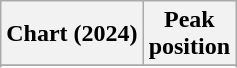<table class="wikitable sortable plainrowheaders" style="text-align:center">
<tr>
<th scope="col">Chart (2024)</th>
<th scope="col">Peak<br>position</th>
</tr>
<tr>
</tr>
<tr>
</tr>
<tr>
</tr>
<tr>
</tr>
<tr>
</tr>
</table>
